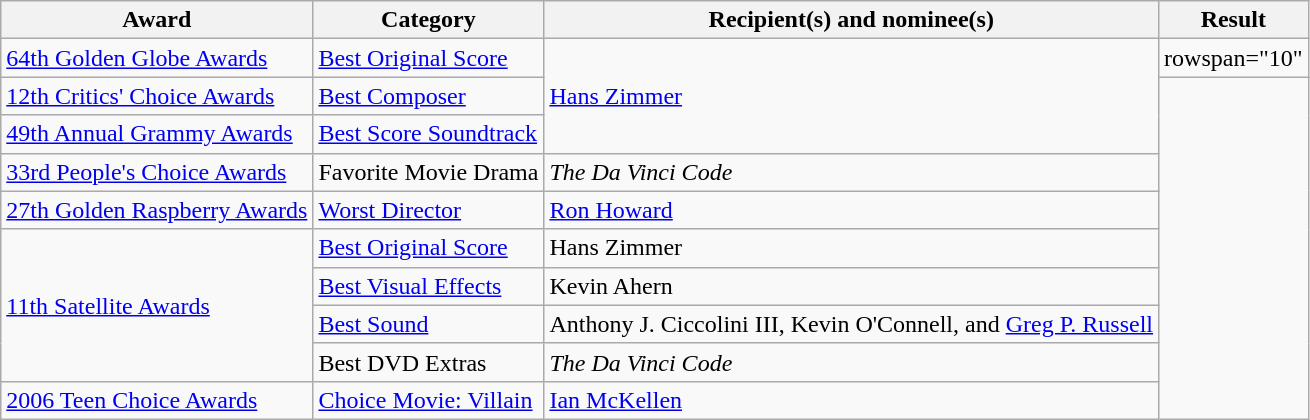<table class="wikitable">
<tr>
<th>Award</th>
<th>Category</th>
<th>Recipient(s) and nominee(s)</th>
<th>Result</th>
</tr>
<tr>
<td><a href='#'>64th Golden Globe Awards</a></td>
<td><a href='#'>Best Original Score</a></td>
<td rowspan="3"><a href='#'>Hans Zimmer</a></td>
<td>rowspan="10" </td>
</tr>
<tr>
<td><a href='#'>12th Critics' Choice Awards</a></td>
<td><a href='#'>Best Composer</a></td>
</tr>
<tr>
<td><a href='#'>49th Annual Grammy Awards</a></td>
<td><a href='#'>Best Score Soundtrack</a></td>
</tr>
<tr>
<td><a href='#'>33rd People's Choice Awards</a></td>
<td>Favorite Movie Drama</td>
<td><em>The Da Vinci Code</em></td>
</tr>
<tr>
<td><a href='#'>27th Golden Raspberry Awards</a></td>
<td><a href='#'>Worst Director</a></td>
<td><a href='#'>Ron Howard</a></td>
</tr>
<tr>
<td rowspan="4"><a href='#'>11th Satellite Awards</a></td>
<td><a href='#'>Best Original Score</a></td>
<td>Hans Zimmer</td>
</tr>
<tr>
<td><a href='#'>Best Visual Effects</a></td>
<td>Kevin Ahern</td>
</tr>
<tr>
<td><a href='#'>Best Sound</a></td>
<td>Anthony J. Ciccolini III, Kevin O'Connell, and <a href='#'>Greg P. Russell</a></td>
</tr>
<tr>
<td>Best DVD Extras</td>
<td><em>The Da Vinci Code</em></td>
</tr>
<tr>
<td><a href='#'>2006 Teen Choice Awards</a></td>
<td><a href='#'>Choice Movie: Villain</a></td>
<td><a href='#'>Ian McKellen</a></td>
</tr>
</table>
